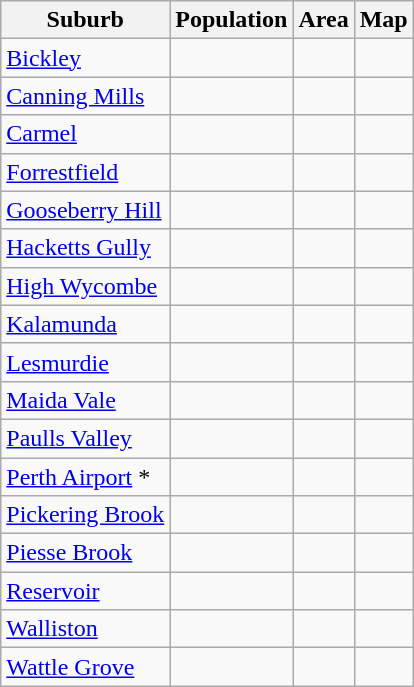<table class="wikitable sortable">
<tr>
<th>Suburb</th>
<th data-sort-type=number>Population</th>
<th data-sort-type=number>Area</th>
<th>Map</th>
</tr>
<tr>
<td><a href='#'>Bickley</a></td>
<td></td>
<td></td>
<td></td>
</tr>
<tr>
<td><a href='#'>Canning Mills</a></td>
<td></td>
<td></td>
<td></td>
</tr>
<tr>
<td><a href='#'>Carmel</a></td>
<td></td>
<td></td>
<td></td>
</tr>
<tr>
<td><a href='#'>Forrestfield</a></td>
<td></td>
<td></td>
<td></td>
</tr>
<tr>
<td><a href='#'>Gooseberry Hill</a></td>
<td></td>
<td></td>
<td></td>
</tr>
<tr>
<td><a href='#'>Hacketts Gully</a></td>
<td></td>
<td></td>
<td></td>
</tr>
<tr>
<td><a href='#'>High Wycombe</a></td>
<td></td>
<td></td>
<td></td>
</tr>
<tr>
<td><a href='#'>Kalamunda</a></td>
<td></td>
<td></td>
<td></td>
</tr>
<tr>
<td><a href='#'>Lesmurdie</a></td>
<td></td>
<td></td>
<td></td>
</tr>
<tr>
<td><a href='#'>Maida Vale</a></td>
<td></td>
<td></td>
<td></td>
</tr>
<tr>
<td><a href='#'>Paulls Valley</a></td>
<td></td>
<td></td>
<td></td>
</tr>
<tr>
<td><a href='#'>Perth Airport</a> *</td>
<td></td>
<td></td>
<td></td>
</tr>
<tr>
<td><a href='#'>Pickering Brook</a></td>
<td></td>
<td></td>
<td></td>
</tr>
<tr>
<td><a href='#'>Piesse Brook</a></td>
<td></td>
<td></td>
<td></td>
</tr>
<tr>
<td><a href='#'>Reservoir</a></td>
<td></td>
<td></td>
<td></td>
</tr>
<tr>
<td><a href='#'>Walliston</a></td>
<td></td>
<td></td>
<td></td>
</tr>
<tr>
<td><a href='#'>Wattle Grove</a></td>
<td></td>
<td></td>
<td></td>
</tr>
</table>
